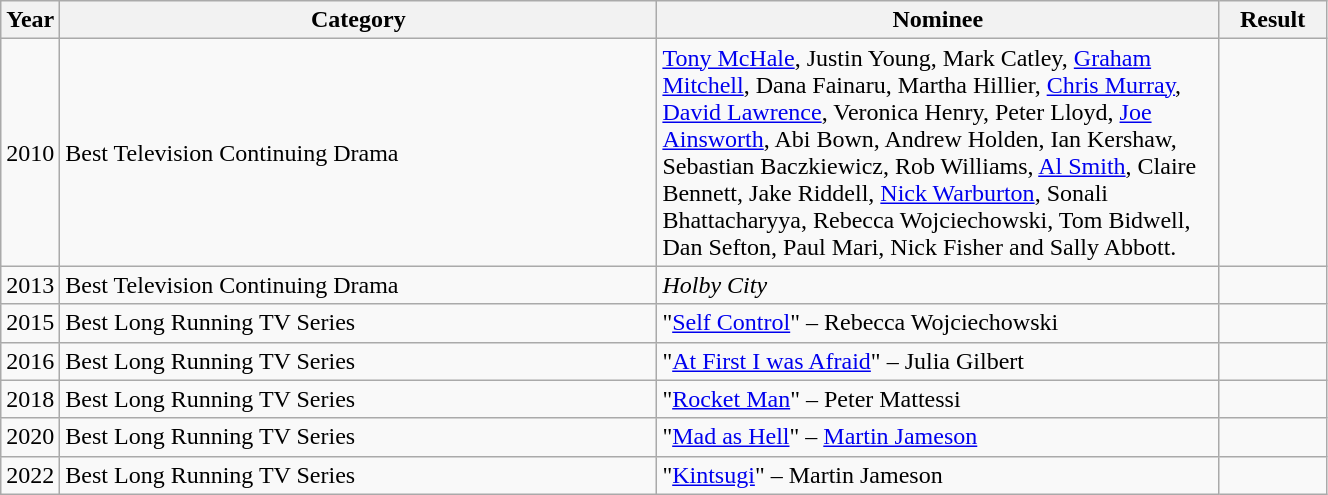<table class="wikitable" width=70%>
<tr>
<th scope="col">Year</th>
<th width="400" scope="col">Category</th>
<th width="375" scope="col">Nominee</th>
<th width="65" scope="col">Result</th>
</tr>
<tr>
<td>2010</td>
<td scope="row">Best Television Continuing Drama</td>
<td><a href='#'>Tony McHale</a>, Justin Young, Mark Catley, <a href='#'>Graham Mitchell</a>, Dana Fainaru, Martha Hillier, <a href='#'>Chris Murray</a>, <a href='#'>David Lawrence</a>, Veronica Henry, Peter Lloyd, <a href='#'>Joe Ainsworth</a>, Abi Bown, Andrew Holden, Ian Kershaw, Sebastian Baczkiewicz, Rob Williams, <a href='#'>Al Smith</a>, Claire Bennett, Jake Riddell, <a href='#'>Nick Warburton</a>, Sonali Bhattacharyya, Rebecca Wojciechowski, Tom Bidwell, Dan Sefton, Paul Mari, Nick Fisher and Sally Abbott.</td>
<td></td>
</tr>
<tr>
<td>2013</td>
<td scope="row">Best Television Continuing Drama</td>
<td><em>Holby City</em></td>
<td></td>
</tr>
<tr>
<td>2015</td>
<td scope="row">Best Long Running TV Series</td>
<td>"<a href='#'>Self Control</a>" – Rebecca Wojciechowski</td>
<td></td>
</tr>
<tr>
<td>2016</td>
<td scope="row">Best Long Running TV Series</td>
<td>"<a href='#'>At First I was Afraid</a>" – Julia Gilbert</td>
<td></td>
</tr>
<tr>
<td>2018</td>
<td scope="row">Best Long Running TV Series</td>
<td>"<a href='#'>Rocket Man</a>" – Peter Mattessi</td>
<td></td>
</tr>
<tr>
<td>2020</td>
<td scope="row">Best Long Running TV Series</td>
<td>"<a href='#'>Mad as Hell</a>" – <a href='#'>Martin Jameson</a></td>
<td></td>
</tr>
<tr>
<td>2022</td>
<td scope="row">Best Long Running TV Series</td>
<td>"<a href='#'>Kintsugi</a>" – Martin Jameson</td>
<td></td>
</tr>
</table>
